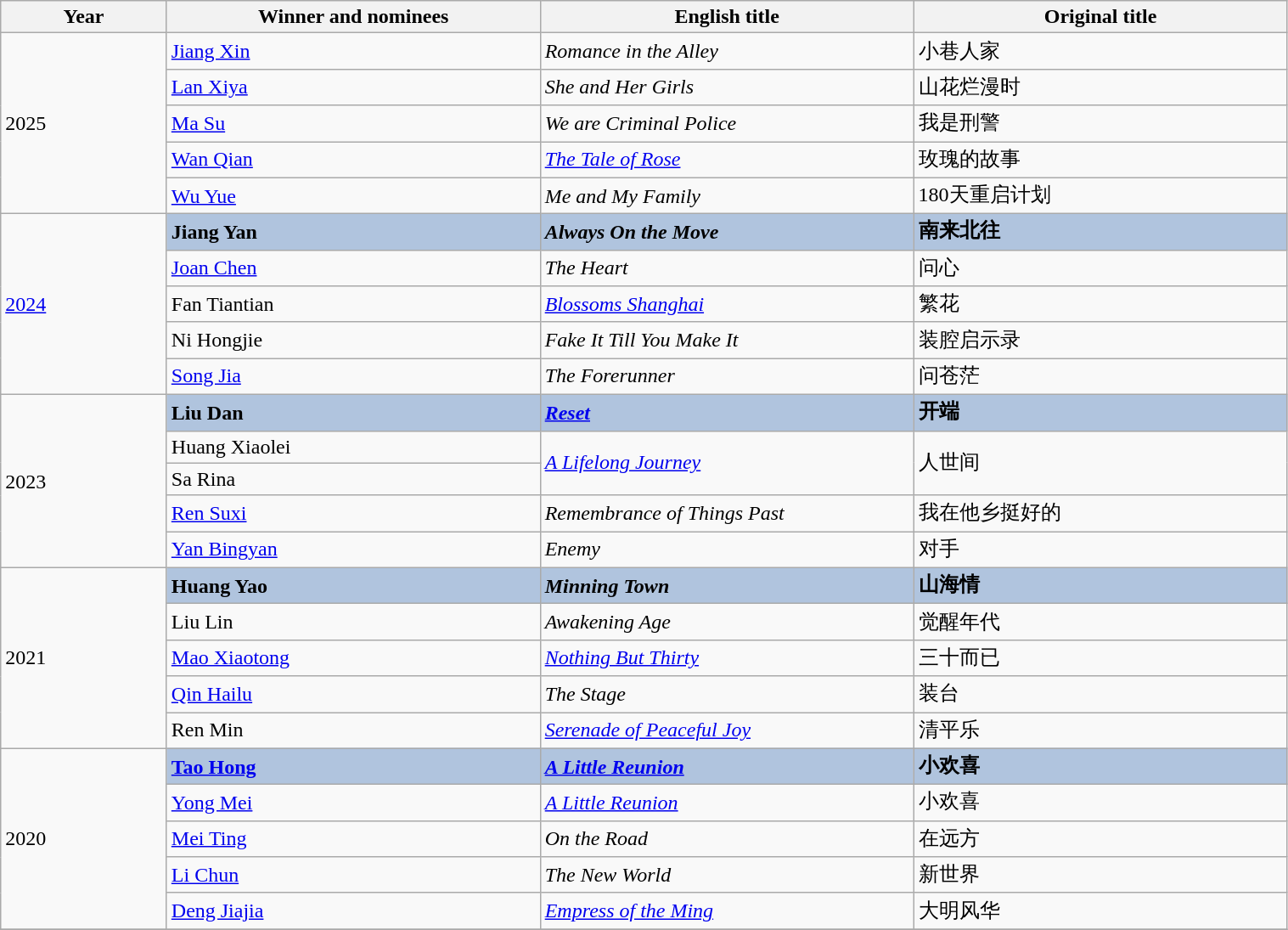<table class="wikitable" width="80%">
<tr>
<th width="8%"><strong>Year</strong></th>
<th width="18%"><strong>Winner and nominees</strong></th>
<th width="18%"><strong>English title</strong></th>
<th width="18%"><strong>Original title</strong></th>
</tr>
<tr>
<td rowspan=5>2025</td>
<td><a href='#'>Jiang Xin</a></td>
<td><em>Romance in the Alley</em></td>
<td>小巷人家</td>
</tr>
<tr>
<td><a href='#'>Lan Xiya</a></td>
<td><em>She and Her Girls</em></td>
<td>山花烂漫时</td>
</tr>
<tr>
<td><a href='#'>Ma Su</a></td>
<td><em>We are Criminal Police</em></td>
<td>我是刑警</td>
</tr>
<tr>
<td><a href='#'>Wan Qian</a></td>
<td><em><a href='#'>The Tale of Rose</a></em></td>
<td>玫瑰的故事</td>
</tr>
<tr>
<td><a href='#'>Wu Yue</a></td>
<td><em>Me and My Family</em></td>
<td>180天重启计划</td>
</tr>
<tr>
<td rowspan=5><a href='#'>2024</a></td>
<td style="background:#B0C4DE;"><strong>Jiang Yan</strong></td>
<td style="background:#B0C4DE;"><strong><em>Always On the Move</em></strong></td>
<td style="background:#B0C4DE;"><strong>南来北往</strong></td>
</tr>
<tr>
<td><a href='#'>Joan Chen</a></td>
<td><em>The Heart</em></td>
<td>问心</td>
</tr>
<tr>
<td>Fan Tiantian</td>
<td><em><a href='#'>Blossoms Shanghai</a></em></td>
<td>繁花</td>
</tr>
<tr>
<td>Ni Hongjie</td>
<td><em>Fake It Till You Make It</em></td>
<td>装腔启示录</td>
</tr>
<tr>
<td><a href='#'>Song Jia</a></td>
<td><em>The Forerunner</em></td>
<td>问苍茫</td>
</tr>
<tr>
<td rowspan=5>2023</td>
<td style="background:#B0C4DE;"><strong>Liu Dan</strong></td>
<td style="background:#B0C4DE;"><strong><em><a href='#'>Reset</a></em></strong></td>
<td style="background:#B0C4DE;"><strong>开端</strong></td>
</tr>
<tr>
<td>Huang Xiaolei</td>
<td rowspan=2><em><a href='#'>A Lifelong Journey</a></em></td>
<td rowspan=2>人世间</td>
</tr>
<tr>
<td>Sa Rina</td>
</tr>
<tr>
<td><a href='#'>Ren Suxi</a></td>
<td><em>Remembrance of Things Past</em></td>
<td>我在他乡挺好的</td>
</tr>
<tr>
<td><a href='#'>Yan Bingyan</a></td>
<td><em>Enemy</em></td>
<td>对手</td>
</tr>
<tr>
<td rowspan=5>2021</td>
<td style="background:#B0C4DE;"><strong>Huang Yao </strong></td>
<td style="background:#B0C4DE;"><strong><em>Minning Town</em></strong></td>
<td style="background:#B0C4DE;"><strong>  山海情</strong></td>
</tr>
<tr>
<td>Liu Lin</td>
<td><em>Awakening Age</em></td>
<td>觉醒年代</td>
</tr>
<tr>
<td><a href='#'>Mao Xiaotong</a></td>
<td><em><a href='#'>Nothing But Thirty</a></em></td>
<td>三十而已</td>
</tr>
<tr>
<td><a href='#'>Qin Hailu</a></td>
<td><em>The Stage</em></td>
<td>装台</td>
</tr>
<tr>
<td>Ren Min</td>
<td><em><a href='#'>Serenade of Peaceful Joy</a> </em></td>
<td>清平乐</td>
</tr>
<tr>
<td rowspan=5>2020</td>
<td style="background:#B0C4DE;"><strong><a href='#'>Tao Hong</a></strong></td>
<td style="background:#B0C4DE;"><strong><em><a href='#'>A Little Reunion</a></em></strong></td>
<td style="background:#B0C4DE;"><strong>小欢喜</strong></td>
</tr>
<tr>
<td><a href='#'>Yong Mei</a></td>
<td><em><a href='#'>A Little Reunion</a></em></td>
<td>小欢喜</td>
</tr>
<tr>
<td><a href='#'>Mei Ting</a></td>
<td><em>On the Road</em></td>
<td>在远方</td>
</tr>
<tr>
<td><a href='#'>Li Chun</a></td>
<td><em>The New World</em></td>
<td>新世界</td>
</tr>
<tr>
<td><a href='#'>Deng Jiajia</a></td>
<td><em><a href='#'>Empress of the Ming</a></em></td>
<td>大明风华</td>
</tr>
<tr>
</tr>
</table>
